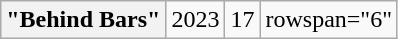<table class="wikitable plainrowheaders" style="text-align:center;">
<tr>
<th scope="row">"Behind Bars"</th>
<td>2023</td>
<td>17</td>
<td>rowspan="6" </td>
</tr>
</table>
